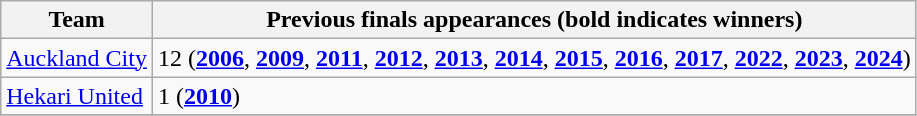<table class="wikitable">
<tr>
<th>Team</th>
<th>Previous finals appearances (bold indicates winners)</th>
</tr>
<tr>
<td> <a href='#'>Auckland City</a></td>
<td>12 (<strong><a href='#'>2006</a></strong>, <strong><a href='#'>2009</a></strong>, <strong><a href='#'>2011</a></strong>, <strong><a href='#'>2012</a></strong>, <strong><a href='#'>2013</a></strong>, <strong><a href='#'>2014</a></strong>, <strong><a href='#'>2015</a></strong>, <strong><a href='#'>2016</a></strong>, <strong><a href='#'>2017</a></strong>, <strong><a href='#'>2022</a></strong>, <strong><a href='#'>2023</a></strong>, <strong><a href='#'>2024</a></strong>)</td>
</tr>
<tr>
<td> <a href='#'>Hekari United</a></td>
<td>1 (<strong><a href='#'>2010</a></strong>)</td>
</tr>
<tr>
</tr>
</table>
